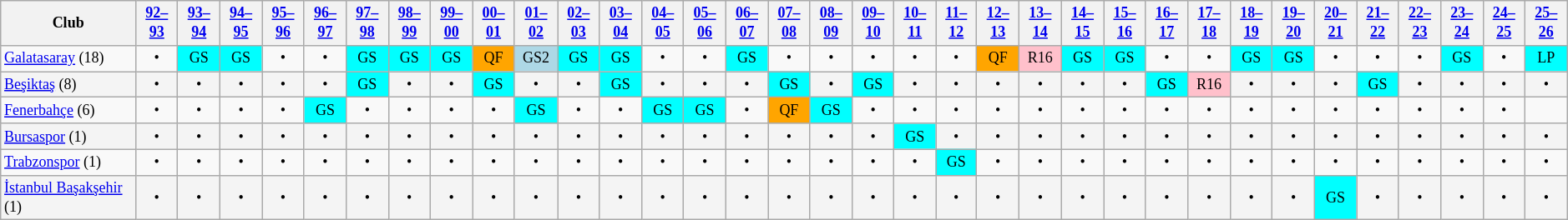<table class="wikitable" style="text-align: center; font-size:75%">
<tr>
<th>Club</th>
<th><a href='#'>92–93</a></th>
<th><a href='#'>93–94</a></th>
<th><a href='#'>94–95</a></th>
<th><a href='#'>95–96</a></th>
<th><a href='#'>96–97</a></th>
<th><a href='#'>97–98</a></th>
<th><a href='#'>98–99</a></th>
<th><a href='#'>99–00</a></th>
<th><a href='#'>00–01</a></th>
<th><a href='#'>01–02</a></th>
<th><a href='#'>02–03</a></th>
<th><a href='#'>03–04</a></th>
<th><a href='#'>04–05</a></th>
<th><a href='#'>05–06</a></th>
<th><a href='#'>06–07</a></th>
<th><a href='#'>07–08</a></th>
<th><a href='#'>08–09</a></th>
<th><a href='#'>09–10</a></th>
<th><a href='#'>10–11</a></th>
<th><a href='#'>11–12</a></th>
<th><a href='#'>12–13</a></th>
<th><a href='#'>13–14</a></th>
<th><a href='#'>14–15</a></th>
<th><a href='#'>15–16</a></th>
<th><a href='#'>16–17</a></th>
<th><a href='#'>17–18</a></th>
<th><a href='#'>18–19</a></th>
<th><a href='#'>19–20</a></th>
<th><a href='#'>20–21</a></th>
<th><a href='#'>21–22</a></th>
<th><a href='#'>22–23</a></th>
<th><a href='#'>23–24</a></th>
<th><a href='#'>24–25</a></th>
<th><a href='#'>25–26</a></th>
</tr>
<tr>
<td align="left"><a href='#'>Galatasaray</a> (18)</td>
<td>•</td>
<td bgcolor=cyan>GS</td>
<td bgcolor=cyan>GS</td>
<td>•</td>
<td>•</td>
<td bgcolor=cyan>GS</td>
<td bgcolor=cyan>GS</td>
<td bgcolor=cyan>GS</td>
<td bgcolor=orange>QF</td>
<td bgcolor=lightblue>GS2</td>
<td bgcolor=cyan>GS</td>
<td bgcolor=cyan>GS</td>
<td>•</td>
<td>•</td>
<td bgcolor=cyan>GS</td>
<td>•</td>
<td>•</td>
<td>•</td>
<td>•</td>
<td>•</td>
<td bgcolor=orange>QF</td>
<td bgcolor=pink>R16</td>
<td bgcolor=cyan>GS</td>
<td bgcolor=cyan>GS</td>
<td>•</td>
<td>•</td>
<td bgcolor=cyan>GS</td>
<td bgcolor=cyan>GS</td>
<td>•</td>
<td>•</td>
<td>•</td>
<td bgcolor=cyan>GS</td>
<td>•</td>
<td bgcolor=cyan>LP</td>
</tr>
<tr style="background:#f4f4f4;">
<td align="left"><a href='#'>Beşiktaş</a> (8)</td>
<td>•</td>
<td>•</td>
<td>•</td>
<td>•</td>
<td>•</td>
<td bgcolor=cyan>GS</td>
<td>•</td>
<td>•</td>
<td bgcolor=cyan>GS</td>
<td>•</td>
<td>•</td>
<td bgcolor=cyan>GS</td>
<td>•</td>
<td>•</td>
<td>•</td>
<td bgcolor=cyan>GS</td>
<td>•</td>
<td bgcolor=cyan>GS</td>
<td>•</td>
<td>•</td>
<td>•</td>
<td>•</td>
<td>•</td>
<td>•</td>
<td bgcolor=cyan>GS</td>
<td bgcolor=pink>R16</td>
<td>•</td>
<td>•</td>
<td>•</td>
<td bgcolor=cyan>GS</td>
<td>•</td>
<td>•</td>
<td>•</td>
<td>•</td>
</tr>
<tr>
<td align="left"><a href='#'>Fenerbahçe</a> (6)</td>
<td>•</td>
<td>•</td>
<td>•</td>
<td>•</td>
<td bgcolor=cyan>GS</td>
<td>•</td>
<td>•</td>
<td>•</td>
<td>•</td>
<td bgcolor=cyan>GS</td>
<td>•</td>
<td>•</td>
<td bgcolor=cyan>GS</td>
<td bgcolor=cyan>GS</td>
<td>•</td>
<td bgcolor=orange>QF</td>
<td bgcolor=cyan>GS</td>
<td>•</td>
<td>•</td>
<td>•</td>
<td>•</td>
<td>•</td>
<td>•</td>
<td>•</td>
<td>•</td>
<td>•</td>
<td>•</td>
<td>•</td>
<td>•</td>
<td>•</td>
<td>•</td>
<td>•</td>
<td>•</td>
<td></td>
</tr>
<tr style="background:#f4f4f4;">
<td align="left"><a href='#'>Bursaspor</a> (1)</td>
<td>•</td>
<td>•</td>
<td>•</td>
<td>•</td>
<td>•</td>
<td>•</td>
<td>•</td>
<td>•</td>
<td>•</td>
<td>•</td>
<td>•</td>
<td>•</td>
<td>•</td>
<td>•</td>
<td>•</td>
<td>•</td>
<td>•</td>
<td>•</td>
<td bgcolor=cyan>GS</td>
<td>•</td>
<td>•</td>
<td>•</td>
<td>•</td>
<td>•</td>
<td>•</td>
<td>•</td>
<td>•</td>
<td>•</td>
<td>•</td>
<td>•</td>
<td>•</td>
<td>•</td>
<td>•</td>
<td>•</td>
</tr>
<tr>
<td align="left"><a href='#'>Trabzonspor</a> (1)</td>
<td>•</td>
<td>•</td>
<td>•</td>
<td>•</td>
<td>•</td>
<td>•</td>
<td>•</td>
<td>•</td>
<td>•</td>
<td>•</td>
<td>•</td>
<td>•</td>
<td>•</td>
<td>•</td>
<td>•</td>
<td>•</td>
<td>•</td>
<td>•</td>
<td>•</td>
<td bgcolor=cyan>GS</td>
<td>•</td>
<td>•</td>
<td>•</td>
<td>•</td>
<td>•</td>
<td>•</td>
<td>•</td>
<td>•</td>
<td>•</td>
<td>•</td>
<td>•</td>
<td>•</td>
<td>•</td>
<td>•</td>
</tr>
<tr style="background:#f4f4f4;">
<td align="left"><a href='#'>İstanbul Başakşehir</a> (1)</td>
<td>•</td>
<td>•</td>
<td>•</td>
<td>•</td>
<td>•</td>
<td>•</td>
<td>•</td>
<td>•</td>
<td>•</td>
<td>•</td>
<td>•</td>
<td>•</td>
<td>•</td>
<td>•</td>
<td>•</td>
<td>•</td>
<td>•</td>
<td>•</td>
<td>•</td>
<td>•</td>
<td>•</td>
<td>•</td>
<td>•</td>
<td>•</td>
<td>•</td>
<td>•</td>
<td>•</td>
<td>•</td>
<td bgcolor=cyan>GS</td>
<td>•</td>
<td>•</td>
<td>•</td>
<td>•</td>
<td>•</td>
</tr>
</table>
